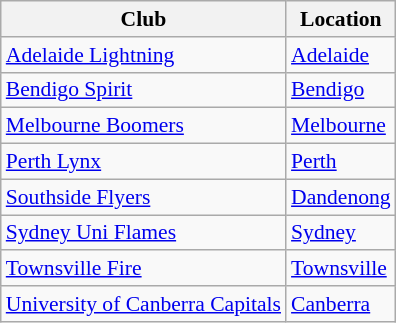<table class="wikitable sortable" style="font-size:90%;">
<tr>
<th>Club</th>
<th>Location</th>
</tr>
<tr>
<td><a href='#'>Adelaide Lightning</a></td>
<td><a href='#'>Adelaide</a></td>
</tr>
<tr>
<td><a href='#'>Bendigo Spirit</a></td>
<td><a href='#'>Bendigo</a></td>
</tr>
<tr>
<td><a href='#'>Melbourne Boomers</a></td>
<td><a href='#'>Melbourne</a></td>
</tr>
<tr>
<td><a href='#'>Perth Lynx</a></td>
<td><a href='#'>Perth</a></td>
</tr>
<tr>
<td><a href='#'>Southside Flyers</a></td>
<td><a href='#'>Dandenong</a></td>
</tr>
<tr>
<td><a href='#'>Sydney Uni Flames</a></td>
<td><a href='#'>Sydney</a></td>
</tr>
<tr>
<td><a href='#'>Townsville Fire</a></td>
<td><a href='#'>Townsville</a></td>
</tr>
<tr>
<td><a href='#'>University of Canberra Capitals</a></td>
<td><a href='#'>Canberra</a></td>
</tr>
</table>
